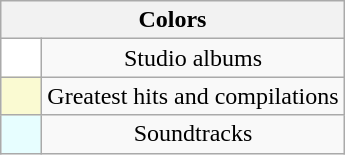<table class="wikitable" style="text-align:center;">
<tr>
<th colspan="2">Colors</th>
</tr>
<tr>
<td style="background:#FFFFFF; width:20px;"></td>
<td>Studio albums</td>
</tr>
<tr>
<td style="background:#FAFAD2; width:20px;"></td>
<td>Greatest hits and compilations</td>
</tr>
<tr>
<td style="background:#E7FEFF; width:20px;"></td>
<td>Soundtracks</td>
</tr>
</table>
